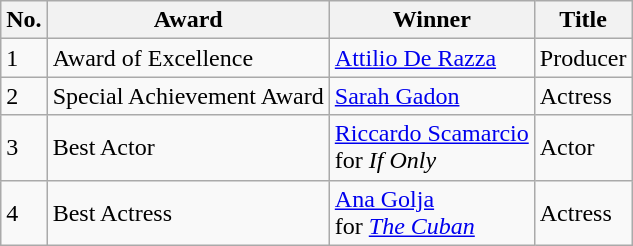<table class="wikitable">
<tr>
<th>No.</th>
<th>Award</th>
<th>Winner</th>
<th>Title</th>
</tr>
<tr>
<td>1</td>
<td>Award of Excellence</td>
<td><a href='#'>Attilio De Razza</a></td>
<td>Producer</td>
</tr>
<tr>
<td>2</td>
<td>Special Achievement Award</td>
<td><a href='#'>Sarah Gadon</a></td>
<td>Actress</td>
</tr>
<tr>
<td>3</td>
<td>Best Actor</td>
<td><a href='#'>Riccardo Scamarcio</a><br>for <em>If Only</em></td>
<td>Actor</td>
</tr>
<tr>
<td>4</td>
<td>Best Actress</td>
<td><a href='#'>Ana Golja</a><br>for <em><a href='#'>The Cuban</a></em></td>
<td>Actress</td>
</tr>
</table>
